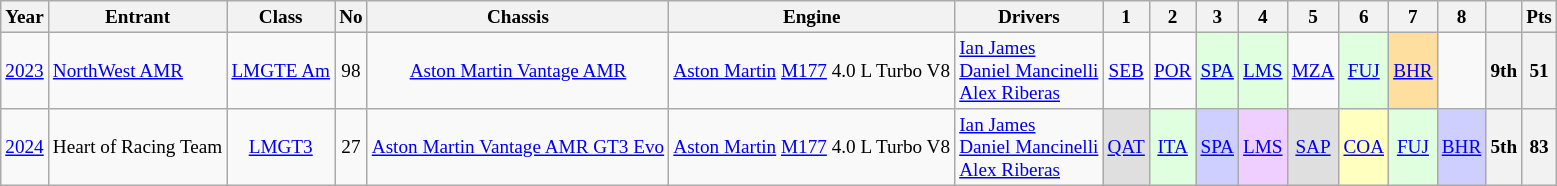<table class="wikitable" style="font-size:80%; text-align:center;">
<tr>
<th>Year</th>
<th>Entrant</th>
<th>Class</th>
<th>No</th>
<th>Chassis</th>
<th>Engine</th>
<th>Drivers</th>
<th>1</th>
<th>2</th>
<th>3</th>
<th>4</th>
<th>5</th>
<th>6</th>
<th>7</th>
<th>8</th>
<th></th>
<th>Pts</th>
</tr>
<tr>
<td><a href='#'>2023</a></td>
<td align="left"> <a href='#'>NorthWest AMR</a></td>
<td><a href='#'>LMGTE Am</a></td>
<td>98</td>
<td><a href='#'>Aston Martin Vantage AMR</a></td>
<td><a href='#'>Aston Martin</a> <a href='#'>M177</a> 4.0 L Turbo V8</td>
<td align="left"> <a href='#'>Ian James</a><br> <a href='#'>Daniel Mancinelli</a><br> <a href='#'>Alex Riberas</a></td>
<td><a href='#'>SEB</a></td>
<td><a href='#'>POR</a></td>
<td style="background:#DFFFDF;"><a href='#'>SPA</a><br></td>
<td style="background:#DFFFDF;"><a href='#'>LMS</a><br></td>
<td><a href='#'>MZA</a></td>
<td style="background:#DFFFDF;"><a href='#'>FUJ</a><br></td>
<td style="background:#FFDF9F;"><a href='#'>BHR</a><br></td>
<td></td>
<th>9th</th>
<th>51</th>
</tr>
<tr>
<td><a href='#'>2024</a></td>
<td align="left"> Heart of Racing Team</td>
<td><a href='#'>LMGT3</a></td>
<td>27</td>
<td><a href='#'>Aston Martin Vantage AMR GT3 Evo</a></td>
<td><a href='#'>Aston Martin</a> <a href='#'>M177</a> 4.0 L Turbo V8</td>
<td align="left"> <a href='#'>Ian James</a><br> <a href='#'>Daniel Mancinelli</a><br> <a href='#'>Alex Riberas</a></td>
<td style="background:#DFDFDF;"><a href='#'>QAT</a><br></td>
<td style="background:#DFFFDF;"><a href='#'>ITA</a><br></td>
<td style="background:#CFCFFF;"><a href='#'>SPA</a><br></td>
<td style="background:#EFCFFF;"><a href='#'>LMS</a><br></td>
<td style="background:#DFDFDF;"><a href='#'>SAP</a><br></td>
<td style="background:#FFFFBF;"><a href='#'>COA</a><br><strong></strong></td>
<td style="background:#DFFFDF;"><a href='#'>FUJ</a><br></td>
<td style="background:#cfcfff;"><a href='#'>BHR</a><br></td>
<th style="background:#;">5th</th>
<th style="background:#;">83</th>
</tr>
</table>
